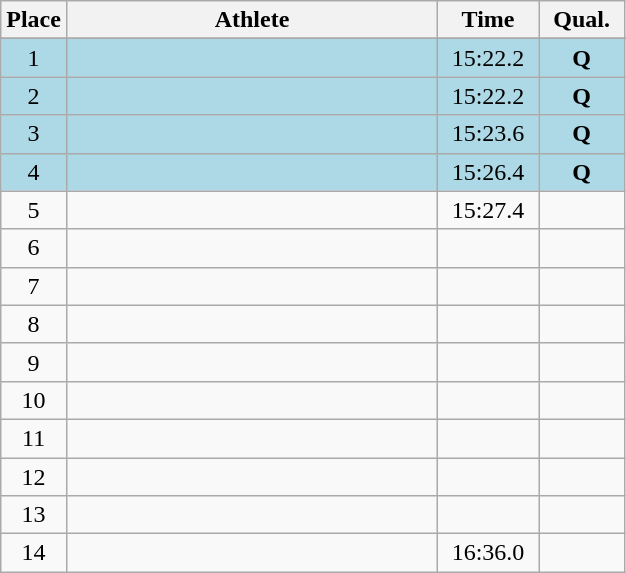<table class=wikitable style="text-align:center">
<tr>
<th width=20>Place</th>
<th width=240>Athlete</th>
<th width=60>Time</th>
<th width=50>Qual.</th>
</tr>
<tr>
</tr>
<tr bgcolor=lightblue>
<td>1</td>
<td align=left></td>
<td>15:22.2</td>
<td><strong>Q</strong></td>
</tr>
<tr bgcolor=lightblue>
<td>2</td>
<td align=left></td>
<td>15:22.2</td>
<td><strong>Q</strong></td>
</tr>
<tr bgcolor=lightblue>
<td>3</td>
<td align=left></td>
<td>15:23.6</td>
<td><strong>Q</strong></td>
</tr>
<tr bgcolor=lightblue>
<td>4</td>
<td align=left></td>
<td>15:26.4</td>
<td><strong>Q</strong></td>
</tr>
<tr>
<td>5</td>
<td align=left></td>
<td>15:27.4</td>
<td></td>
</tr>
<tr>
<td>6</td>
<td align=left></td>
<td></td>
<td></td>
</tr>
<tr>
<td>7</td>
<td align=left></td>
<td></td>
<td></td>
</tr>
<tr>
<td>8</td>
<td align=left></td>
<td></td>
<td></td>
</tr>
<tr>
<td>9</td>
<td align=left></td>
<td></td>
<td></td>
</tr>
<tr>
<td>10</td>
<td align=left></td>
<td></td>
<td></td>
</tr>
<tr>
<td>11</td>
<td align=left></td>
<td></td>
<td></td>
</tr>
<tr>
<td>12</td>
<td align=left></td>
<td></td>
<td></td>
</tr>
<tr>
<td>13</td>
<td align=left></td>
<td></td>
<td></td>
</tr>
<tr>
<td>14</td>
<td align=left></td>
<td>16:36.0</td>
<td></td>
</tr>
</table>
